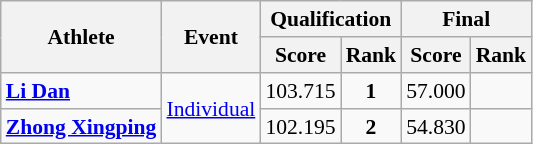<table class="wikitable"  style="font-size:90%; display:inline-table;">
<tr>
<th rowspan=2>Athlete</th>
<th rowspan=2>Event</th>
<th colspan=2>Qualification</th>
<th colspan=2>Final</th>
</tr>
<tr>
<th>Score</th>
<th>Rank</th>
<th>Score</th>
<th>Rank</th>
</tr>
<tr>
<td><strong><a href='#'>Li Dan</a></strong></td>
<td rowspan=2><a href='#'>Individual</a></td>
<td align=center>103.715</td>
<td align=center><strong>1 </strong></td>
<td align=center>57.000</td>
<td align=center></td>
</tr>
<tr>
<td><strong><a href='#'>Zhong Xingping</a></strong></td>
<td align=center>102.195</td>
<td align=center><strong>2 </strong></td>
<td align=center>54.830</td>
<td align=center></td>
</tr>
</table>
